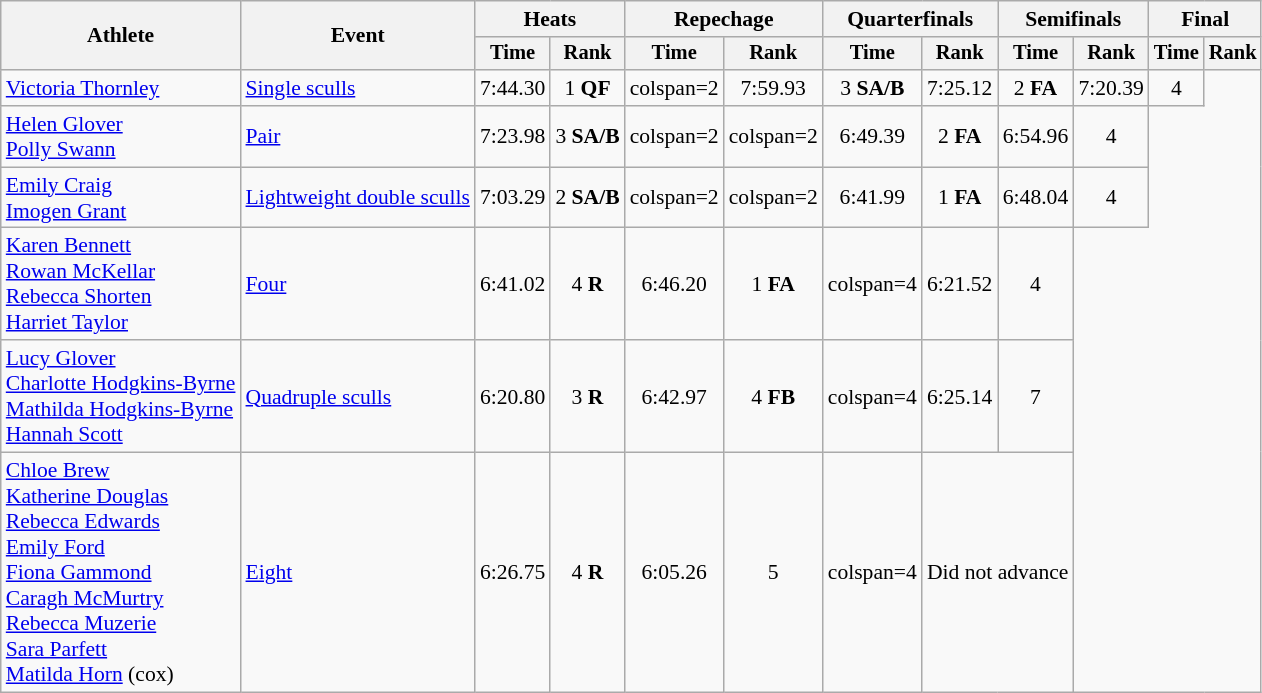<table class=wikitable style=font-size:90%;text-align:center>
<tr>
<th rowspan=2>Athlete</th>
<th rowspan=2>Event</th>
<th colspan=2>Heats</th>
<th colspan=2>Repechage</th>
<th colspan=2>Quarterfinals</th>
<th colspan=2>Semifinals</th>
<th colspan=2>Final</th>
</tr>
<tr style=font-size:95%>
<th>Time</th>
<th>Rank</th>
<th>Time</th>
<th>Rank</th>
<th>Time</th>
<th>Rank</th>
<th>Time</th>
<th>Rank</th>
<th>Time</th>
<th>Rank</th>
</tr>
<tr>
<td align=left><a href='#'>Victoria Thornley</a></td>
<td align=left><a href='#'>Single sculls</a></td>
<td>7:44.30</td>
<td>1 <strong>QF</strong></td>
<td>colspan=2 </td>
<td>7:59.93</td>
<td>3 <strong>SA/B</strong></td>
<td>7:25.12</td>
<td>2 <strong>FA</strong></td>
<td>7:20.39</td>
<td>4</td>
</tr>
<tr>
<td align=left><a href='#'>Helen Glover</a><br><a href='#'>Polly Swann</a></td>
<td align=left><a href='#'>Pair</a></td>
<td>7:23.98</td>
<td>3 <strong>SA/B</strong></td>
<td>colspan=2 </td>
<td>colspan=2 </td>
<td>6:49.39</td>
<td>2 <strong>FA</strong></td>
<td>6:54.96</td>
<td>4</td>
</tr>
<tr>
<td align=left><a href='#'>Emily Craig</a><br><a href='#'>Imogen Grant</a></td>
<td align=left><a href='#'>Lightweight double sculls</a></td>
<td>7:03.29</td>
<td>2 <strong>SA/B</strong></td>
<td>colspan=2 </td>
<td>colspan=2 </td>
<td>6:41.99</td>
<td>1 <strong>FA</strong></td>
<td>6:48.04</td>
<td>4</td>
</tr>
<tr>
<td align=left><a href='#'>Karen Bennett</a><br><a href='#'>Rowan McKellar</a><br><a href='#'>Rebecca Shorten</a><br><a href='#'>Harriet Taylor</a></td>
<td align=left><a href='#'>Four</a></td>
<td>6:41.02</td>
<td>4 <strong>R</strong></td>
<td>6:46.20</td>
<td>1 <strong>FA</strong></td>
<td>colspan=4 </td>
<td>6:21.52</td>
<td>4</td>
</tr>
<tr>
<td align=left><a href='#'>Lucy Glover</a><br><a href='#'>Charlotte Hodgkins-Byrne</a><br><a href='#'>Mathilda Hodgkins-Byrne</a><br><a href='#'>Hannah Scott</a></td>
<td align=left><a href='#'>Quadruple sculls</a></td>
<td>6:20.80</td>
<td>3 <strong>R</strong></td>
<td>6:42.97</td>
<td>4 <strong>FB</strong></td>
<td>colspan=4 </td>
<td>6:25.14</td>
<td>7</td>
</tr>
<tr>
<td align=left><a href='#'>Chloe Brew</a><br><a href='#'>Katherine Douglas</a><br><a href='#'>Rebecca Edwards</a><br><a href='#'>Emily Ford</a><br><a href='#'>Fiona Gammond</a><br><a href='#'>Caragh McMurtry</a><br><a href='#'>Rebecca Muzerie</a><br><a href='#'>Sara Parfett</a><br><a href='#'>Matilda Horn</a> (cox)</td>
<td align=left><a href='#'>Eight</a></td>
<td>6:26.75</td>
<td>4 <strong>R</strong></td>
<td>6:05.26</td>
<td>5</td>
<td>colspan=4 </td>
<td colspan=2>Did not advance</td>
</tr>
</table>
